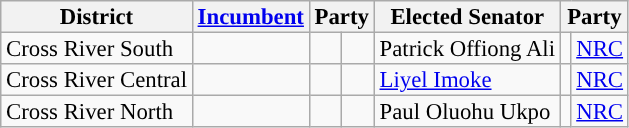<table class="sortable wikitable" style="font-size:95%;line-height:14px;">
<tr>
<th class="unsortable">District</th>
<th class="unsortable"><a href='#'>Incumbent</a></th>
<th colspan="2">Party</th>
<th class="unsortable">Elected Senator</th>
<th colspan="2">Party</th>
</tr>
<tr>
<td>Cross River South</td>
<td></td>
<td></td>
<td></td>
<td>Patrick Offiong Ali</td>
<td style="background:"></td>
<td><a href='#'>NRC</a></td>
</tr>
<tr>
<td>Cross River Central</td>
<td></td>
<td></td>
<td></td>
<td><a href='#'>Liyel Imoke</a></td>
<td style="background:"></td>
<td><a href='#'>NRC</a></td>
</tr>
<tr>
<td>Cross River North</td>
<td></td>
<td></td>
<td></td>
<td>Paul Oluohu Ukpo</td>
<td style="background:"></td>
<td><a href='#'>NRC</a></td>
</tr>
</table>
